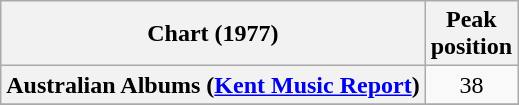<table class="wikitable sortable plainrowheaders" style="text-align:center">
<tr>
<th scope="col">Chart (1977)</th>
<th scope="col">Peak<br>position</th>
</tr>
<tr>
<th scope="row">Australian Albums (<a href='#'>Kent Music Report</a>)</th>
<td style="text-align:center">38</td>
</tr>
<tr>
</tr>
</table>
